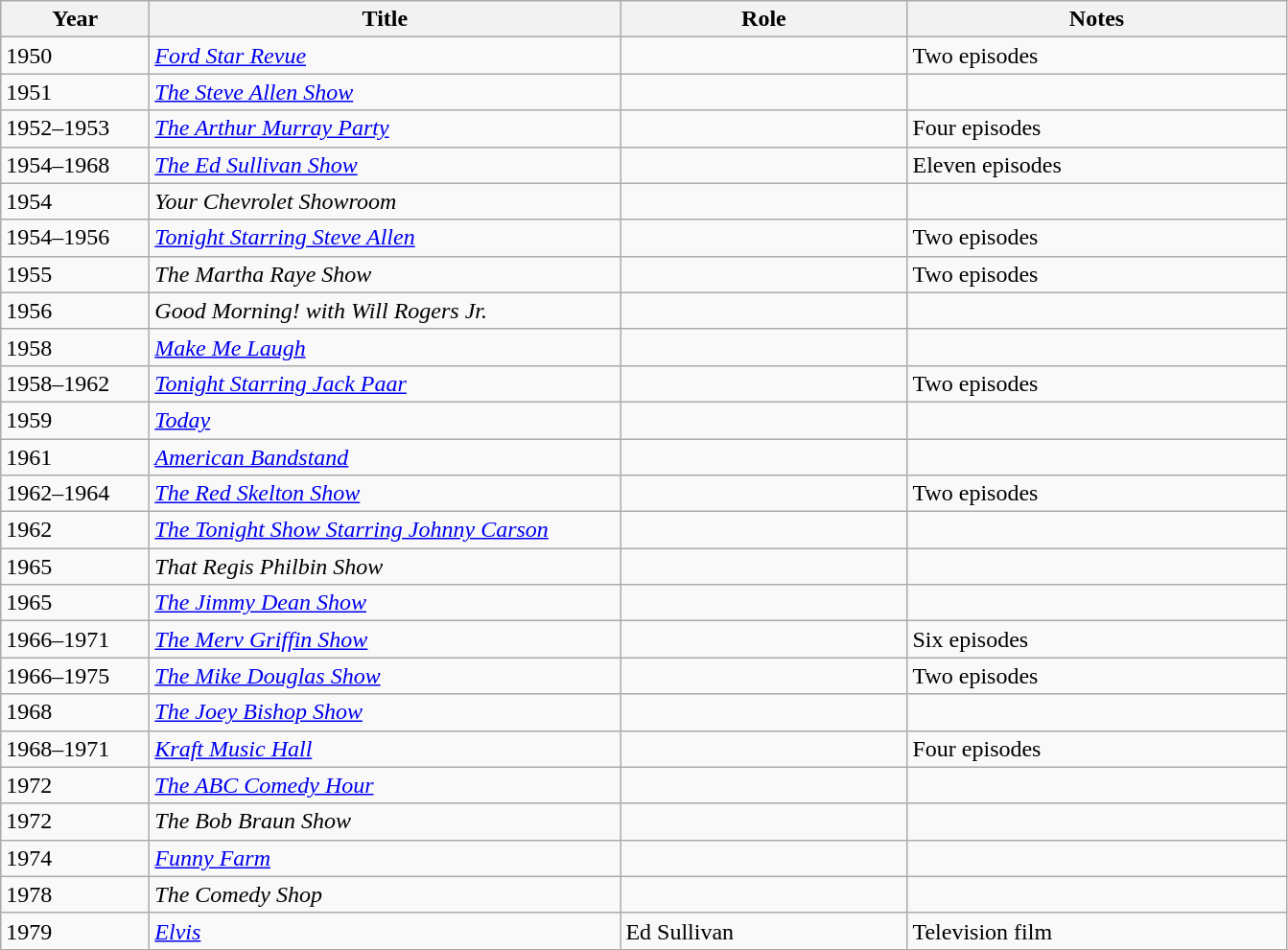<table class="wikitable">
<tr>
<th scope="col" style="width:6em;">Year</th>
<th scope="col" style="width:20em;">Title</th>
<th scope="col" style="width:12em;">Role</th>
<th scope="col" style="width:16em;">Notes</th>
</tr>
<tr>
<td>1950</td>
<td><em><a href='#'>Ford Star Revue</a></em></td>
<td></td>
<td>Two episodes</td>
</tr>
<tr '>
<td>1951</td>
<td><em><a href='#'>The Steve Allen Show</a></em></td>
<td></td>
<td></td>
</tr>
<tr>
<td>1952–1953</td>
<td><em><a href='#'>The Arthur Murray Party</a></em></td>
<td></td>
<td>Four episodes</td>
</tr>
<tr>
<td>1954–1968</td>
<td><em><a href='#'>The Ed Sullivan Show</a></em></td>
<td></td>
<td>Eleven episodes</td>
</tr>
<tr>
<td>1954</td>
<td><em>Your Chevrolet Showroom</em></td>
<td></td>
<td></td>
</tr>
<tr>
<td>1954–1956</td>
<td><em><a href='#'>Tonight Starring Steve Allen</a></em></td>
<td></td>
<td>Two episodes</td>
</tr>
<tr>
<td>1955</td>
<td><em>The Martha Raye Show</em></td>
<td></td>
<td>Two episodes</td>
</tr>
<tr>
<td>1956</td>
<td><em>Good Morning! with Will Rogers Jr.</em></td>
<td></td>
<td></td>
</tr>
<tr>
<td>1958</td>
<td><em><a href='#'>Make Me Laugh</a></em></td>
<td></td>
<td></td>
</tr>
<tr>
<td>1958–1962</td>
<td><em><a href='#'>Tonight Starring Jack Paar</a></em></td>
<td></td>
<td>Two episodes</td>
</tr>
<tr>
<td>1959</td>
<td><em><a href='#'>Today</a></em></td>
<td></td>
<td></td>
</tr>
<tr>
<td>1961</td>
<td><em><a href='#'>American Bandstand</a></em></td>
<td></td>
<td></td>
</tr>
<tr>
<td>1962–1964</td>
<td><em><a href='#'>The Red Skelton Show</a></em></td>
<td></td>
<td>Two episodes</td>
</tr>
<tr>
<td>1962</td>
<td><em><a href='#'>The Tonight Show Starring Johnny Carson</a></em></td>
<td></td>
<td></td>
</tr>
<tr>
<td>1965</td>
<td><em>That Regis Philbin Show</em></td>
<td></td>
<td></td>
</tr>
<tr>
<td>1965</td>
<td><em><a href='#'>The Jimmy Dean Show</a></em></td>
<td></td>
<td></td>
</tr>
<tr>
<td>1966–1971</td>
<td><em><a href='#'>The Merv Griffin Show</a></em></td>
<td></td>
<td>Six episodes</td>
</tr>
<tr>
<td>1966–1975</td>
<td><em><a href='#'>The Mike Douglas Show</a></em></td>
<td></td>
<td>Two episodes</td>
</tr>
<tr>
<td>1968</td>
<td><em><a href='#'>The Joey Bishop Show</a></em></td>
<td></td>
<td></td>
</tr>
<tr>
<td>1968–1971</td>
<td><em><a href='#'>Kraft Music Hall</a></em></td>
<td></td>
<td>Four episodes</td>
</tr>
<tr>
<td>1972</td>
<td><em><a href='#'>The ABC Comedy Hour</a></em></td>
<td></td>
<td></td>
</tr>
<tr>
<td>1972</td>
<td><em>The Bob Braun Show</em></td>
<td></td>
<td></td>
</tr>
<tr>
<td>1974</td>
<td><em><a href='#'>Funny Farm</a></em></td>
<td></td>
<td></td>
</tr>
<tr>
<td>1978</td>
<td><em>The Comedy Shop</em></td>
<td></td>
<td></td>
</tr>
<tr>
<td>1979</td>
<td><em><a href='#'>Elvis</a></em></td>
<td>Ed Sullivan</td>
<td>Television film</td>
</tr>
<tr>
</tr>
</table>
